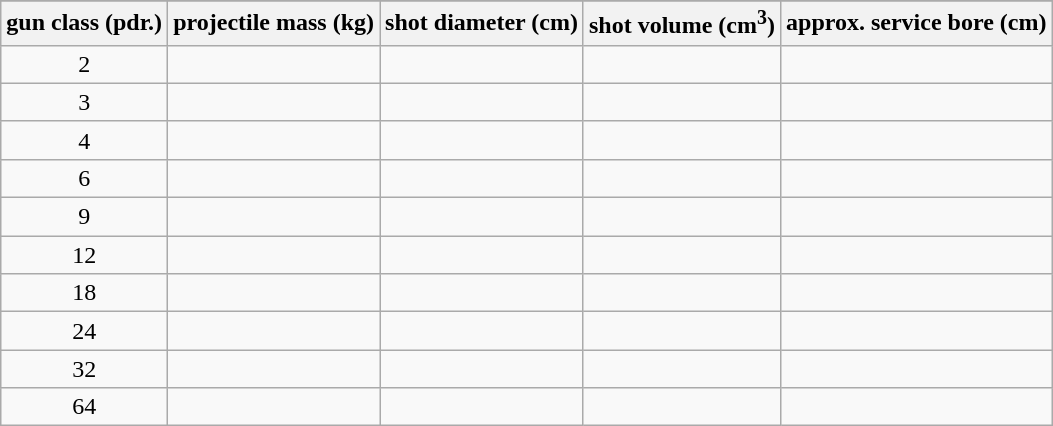<table class="wikitable">
<tr>
</tr>
<tr>
<th>gun class (pdr.)</th>
<th>projectile mass (kg)</th>
<th>shot diameter (cm)</th>
<th>shot volume (cm<sup>3</sup>)</th>
<th>approx. service bore (cm)</th>
</tr>
<tr>
<td align="center">2</td>
<td align="right"></td>
<td align="right"></td>
<td align="right"></td>
<td align="right"></td>
</tr>
<tr>
<td align="center">3</td>
<td align="right"></td>
<td align="right"></td>
<td align="right"></td>
<td align="right"></td>
</tr>
<tr>
<td align="center">4</td>
<td align="right"></td>
<td align="right"></td>
<td align="right"></td>
<td align="right"></td>
</tr>
<tr>
<td align="center">6</td>
<td align="right"></td>
<td align="right"></td>
<td align="right"></td>
<td align="right"></td>
</tr>
<tr>
<td align="center">9</td>
<td align="right"></td>
<td align="right"></td>
<td align="right"></td>
<td align="right"></td>
</tr>
<tr>
<td align="center">12</td>
<td align="right"></td>
<td align="right"></td>
<td align="right"></td>
<td align="right"></td>
</tr>
<tr>
<td align="center">18</td>
<td align="right"></td>
<td align="right"></td>
<td align="right"></td>
<td align="right"></td>
</tr>
<tr>
<td align="center">24</td>
<td align="right"></td>
<td align="right"></td>
<td align="right"></td>
<td align="right"></td>
</tr>
<tr>
<td align="center">32</td>
<td align="right"></td>
<td align="right"></td>
<td align="right"></td>
<td align="right"></td>
</tr>
<tr>
<td align="center">64</td>
<td align="right"></td>
<td align="right"></td>
<td align="right"></td>
<td align="right"></td>
</tr>
</table>
